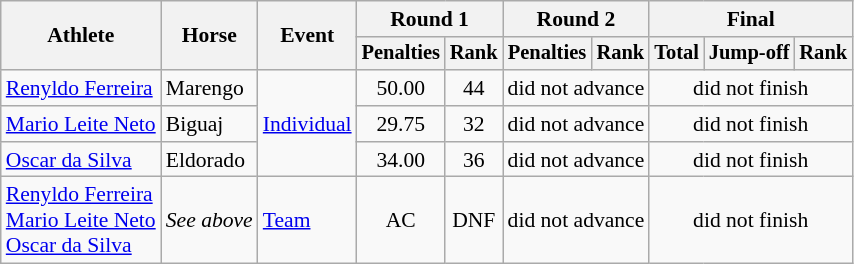<table class="wikitable" style="font-size:90%">
<tr>
<th rowspan="2">Athlete</th>
<th rowspan="2">Horse</th>
<th rowspan="2">Event</th>
<th colspan="2">Round 1</th>
<th colspan="2">Round 2</th>
<th colspan="3">Final</th>
</tr>
<tr style="font-size:95%">
<th>Penalties</th>
<th>Rank</th>
<th>Penalties</th>
<th>Rank</th>
<th>Total</th>
<th>Jump-off</th>
<th>Rank</th>
</tr>
<tr align=center>
<td align=left><a href='#'>Renyldo Ferreira</a></td>
<td align=left>Marengo</td>
<td align=left rowspan=3><a href='#'>Individual</a></td>
<td>50.00</td>
<td>44</td>
<td align=center colspan=2>did not advance</td>
<td align=center colspan=3>did not finish</td>
</tr>
<tr align=center>
<td align=left><a href='#'>Mario Leite Neto</a></td>
<td align=left>Biguaj</td>
<td>29.75</td>
<td>32</td>
<td align=center colspan=2>did not advance</td>
<td align=center colspan=3>did not finish</td>
</tr>
<tr align=center>
<td align=left><a href='#'>Oscar da Silva</a></td>
<td align=left>Eldorado</td>
<td>34.00</td>
<td>36</td>
<td align=center colspan=2>did not advance</td>
<td align=center colspan=3>did not finish</td>
</tr>
<tr align=center>
<td align=left><a href='#'>Renyldo Ferreira</a><br><a href='#'>Mario Leite Neto</a><br><a href='#'>Oscar da Silva</a></td>
<td align=left><em>See above</em></td>
<td align=left><a href='#'>Team</a></td>
<td>AC</td>
<td>DNF</td>
<td align=center colspan=2>did not advance</td>
<td align=center colspan=3>did not finish</td>
</tr>
</table>
